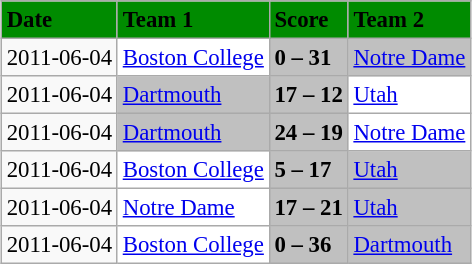<table class="wikitable" style="margin:0.5em auto; font-size:95%">
<tr bgcolor="008B00">
<td><strong>Date</strong></td>
<td><strong>Team 1</strong></td>
<td><strong>Score</strong></td>
<td><strong>Team 2</strong></td>
</tr>
<tr>
<td>2011-06-04</td>
<td bgcolor="white"><a href='#'>Boston College</a></td>
<td bgcolor="silver"><strong>0 – 31</strong></td>
<td bgcolor="silver"><a href='#'>Notre Dame</a></td>
</tr>
<tr>
<td>2011-06-04</td>
<td bgcolor="silver"><a href='#'>Dartmouth</a></td>
<td bgcolor="silver"><strong>17 – 12</strong></td>
<td bgcolor="white"><a href='#'>Utah</a></td>
</tr>
<tr>
<td>2011-06-04</td>
<td bgcolor="silver"><a href='#'>Dartmouth</a></td>
<td bgcolor="silver"><strong>24 – 19</strong></td>
<td bgcolor="white"><a href='#'>Notre Dame</a></td>
</tr>
<tr>
<td>2011-06-04</td>
<td bgcolor="white"><a href='#'>Boston College</a></td>
<td bgcolor="silver"><strong>5 – 17</strong></td>
<td bgcolor="silver"><a href='#'>Utah</a></td>
</tr>
<tr>
<td>2011-06-04</td>
<td bgcolor="white"><a href='#'>Notre Dame</a></td>
<td bgcolor="silver"><strong>17 – 21</strong></td>
<td bgcolor="silver"><a href='#'>Utah</a></td>
</tr>
<tr>
<td>2011-06-04</td>
<td bgcolor="white"><a href='#'>Boston College</a></td>
<td bgcolor="silver"><strong>0 – 36</strong></td>
<td bgcolor="silver"><a href='#'>Dartmouth</a></td>
</tr>
</table>
